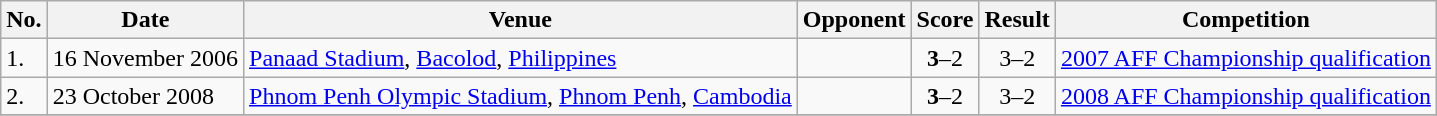<table class="wikitable">
<tr>
<th>No.</th>
<th>Date</th>
<th>Venue</th>
<th>Opponent</th>
<th>Score</th>
<th>Result</th>
<th>Competition</th>
</tr>
<tr>
<td>1.</td>
<td>16 November 2006</td>
<td><a href='#'>Panaad Stadium</a>, <a href='#'>Bacolod</a>, <a href='#'>Philippines</a></td>
<td></td>
<td align=center><strong>3</strong>–2</td>
<td align=center>3–2</td>
<td><a href='#'>2007 AFF Championship qualification</a></td>
</tr>
<tr>
<td>2.</td>
<td>23 October 2008</td>
<td><a href='#'>Phnom Penh Olympic Stadium</a>, <a href='#'>Phnom Penh</a>, <a href='#'>Cambodia</a></td>
<td></td>
<td align=center><strong>3</strong>–2</td>
<td align=center>3–2</td>
<td><a href='#'>2008 AFF Championship qualification</a></td>
</tr>
<tr>
</tr>
</table>
